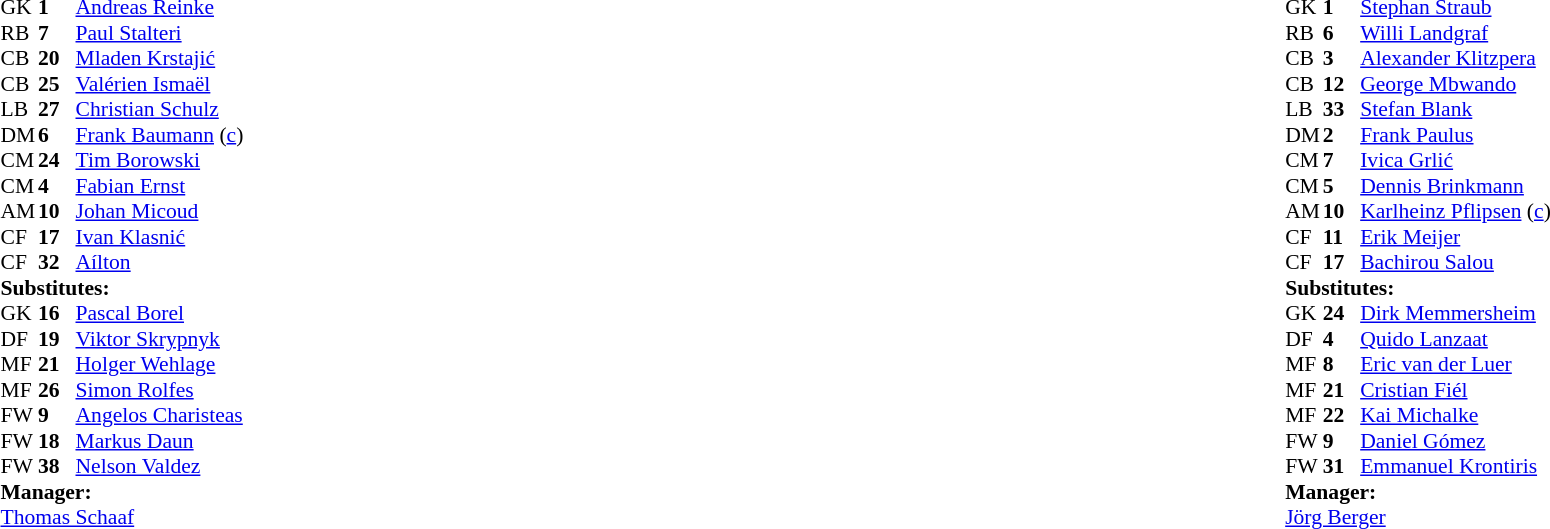<table width="100%">
<tr>
<td valign="top" width="40%"><br><table style="font-size:90%" cellspacing="0" cellpadding="0">
<tr>
<th width=25></th>
<th width=25></th>
</tr>
<tr>
<td>GK</td>
<td><strong>1</strong></td>
<td> <a href='#'>Andreas Reinke</a></td>
</tr>
<tr>
<td>RB</td>
<td><strong>7</strong></td>
<td> <a href='#'>Paul Stalteri</a></td>
</tr>
<tr>
<td>CB</td>
<td><strong>20</strong></td>
<td> <a href='#'>Mladen Krstajić</a></td>
</tr>
<tr>
<td>CB</td>
<td><strong>25</strong></td>
<td> <a href='#'>Valérien Ismaël</a></td>
<td></td>
</tr>
<tr>
<td>LB</td>
<td><strong>27</strong></td>
<td> <a href='#'>Christian Schulz</a></td>
<td></td>
<td></td>
</tr>
<tr>
<td>DM</td>
<td><strong>6</strong></td>
<td> <a href='#'>Frank Baumann</a> (<a href='#'>c</a>)</td>
</tr>
<tr>
<td>CM</td>
<td><strong>24</strong></td>
<td> <a href='#'>Tim Borowski</a></td>
<td></td>
<td></td>
</tr>
<tr>
<td>CM</td>
<td><strong>4</strong></td>
<td> <a href='#'>Fabian Ernst</a></td>
</tr>
<tr>
<td>AM</td>
<td><strong>10</strong></td>
<td> <a href='#'>Johan Micoud</a></td>
</tr>
<tr>
<td>CF</td>
<td><strong>17</strong></td>
<td> <a href='#'>Ivan Klasnić</a></td>
<td></td>
<td></td>
</tr>
<tr>
<td>CF</td>
<td><strong>32</strong></td>
<td> <a href='#'>Aílton</a></td>
</tr>
<tr>
<td colspan=3><strong>Substitutes:</strong></td>
</tr>
<tr>
<td>GK</td>
<td><strong>16</strong></td>
<td> <a href='#'>Pascal Borel</a></td>
</tr>
<tr>
<td>DF</td>
<td><strong>19</strong></td>
<td> <a href='#'>Viktor Skrypnyk</a></td>
<td></td>
<td></td>
</tr>
<tr>
<td>MF</td>
<td><strong>21</strong></td>
<td> <a href='#'>Holger Wehlage</a></td>
</tr>
<tr>
<td>MF</td>
<td><strong>26</strong></td>
<td> <a href='#'>Simon Rolfes</a></td>
</tr>
<tr>
<td>FW</td>
<td><strong>9</strong></td>
<td> <a href='#'>Angelos Charisteas</a></td>
<td></td>
<td></td>
</tr>
<tr>
<td>FW</td>
<td><strong>18</strong></td>
<td> <a href='#'>Markus Daun</a></td>
</tr>
<tr>
<td>FW</td>
<td><strong>38</strong></td>
<td> <a href='#'>Nelson Valdez</a></td>
<td></td>
<td></td>
</tr>
<tr>
<td colspan=3><strong>Manager:</strong></td>
</tr>
<tr>
<td colspan=3> <a href='#'>Thomas Schaaf</a></td>
</tr>
</table>
</td>
<td valign="top"></td>
<td valign="top" width="50%"><br><table style="font-size:90%; margin:auto" cellspacing="0" cellpadding="0">
<tr>
<th width=25></th>
<th width=25></th>
</tr>
<tr>
<td>GK</td>
<td><strong>1</strong></td>
<td> <a href='#'>Stephan Straub</a></td>
</tr>
<tr>
<td>RB</td>
<td><strong>6</strong></td>
<td> <a href='#'>Willi Landgraf</a></td>
<td></td>
<td></td>
</tr>
<tr>
<td>CB</td>
<td><strong>3</strong></td>
<td> <a href='#'>Alexander Klitzpera</a></td>
<td></td>
</tr>
<tr>
<td>CB</td>
<td><strong>12</strong></td>
<td> <a href='#'>George Mbwando</a></td>
<td></td>
</tr>
<tr>
<td>LB</td>
<td><strong>33</strong></td>
<td> <a href='#'>Stefan Blank</a></td>
<td></td>
</tr>
<tr>
<td>DM</td>
<td><strong>2</strong></td>
<td> <a href='#'>Frank Paulus</a></td>
</tr>
<tr>
<td>CM</td>
<td><strong>7</strong></td>
<td> <a href='#'>Ivica Grlić</a></td>
</tr>
<tr>
<td>CM</td>
<td><strong>5</strong></td>
<td> <a href='#'>Dennis Brinkmann</a></td>
<td></td>
<td></td>
</tr>
<tr>
<td>AM</td>
<td><strong>10</strong></td>
<td> <a href='#'>Karlheinz Pflipsen</a> (<a href='#'>c</a>)</td>
<td></td>
<td></td>
</tr>
<tr>
<td>CF</td>
<td><strong>11</strong></td>
<td> <a href='#'>Erik Meijer</a></td>
<td></td>
</tr>
<tr>
<td>CF</td>
<td><strong>17</strong></td>
<td> <a href='#'>Bachirou Salou</a></td>
</tr>
<tr>
<td colspan=3><strong>Substitutes:</strong></td>
</tr>
<tr>
<td>GK</td>
<td><strong>24</strong></td>
<td> <a href='#'>Dirk Memmersheim</a></td>
</tr>
<tr>
<td>DF</td>
<td><strong>4</strong></td>
<td> <a href='#'>Quido Lanzaat</a></td>
</tr>
<tr>
<td>MF</td>
<td><strong>8</strong></td>
<td> <a href='#'>Eric van der Luer</a></td>
<td></td>
<td></td>
</tr>
<tr>
<td>MF</td>
<td><strong>21</strong></td>
<td> <a href='#'>Cristian Fiél</a></td>
<td></td>
<td></td>
</tr>
<tr>
<td>MF</td>
<td><strong>22</strong></td>
<td> <a href='#'>Kai Michalke</a></td>
</tr>
<tr>
<td>FW</td>
<td><strong>9</strong></td>
<td> <a href='#'>Daniel Gómez</a></td>
<td></td>
<td></td>
</tr>
<tr>
<td>FW</td>
<td><strong>31</strong></td>
<td> <a href='#'>Emmanuel Krontiris</a></td>
</tr>
<tr>
<td colspan=3><strong>Manager:</strong></td>
</tr>
<tr>
<td colspan=3> <a href='#'>Jörg Berger</a></td>
</tr>
</table>
</td>
</tr>
</table>
